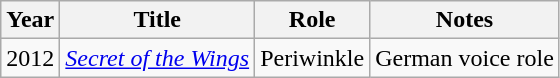<table class="wikitable sortable">
<tr>
<th>Year</th>
<th>Title</th>
<th>Role</th>
<th>Notes</th>
</tr>
<tr>
<td>2012</td>
<td><em><a href='#'>Secret of the Wings</a></em></td>
<td>Periwinkle</td>
<td>German voice role</td>
</tr>
</table>
